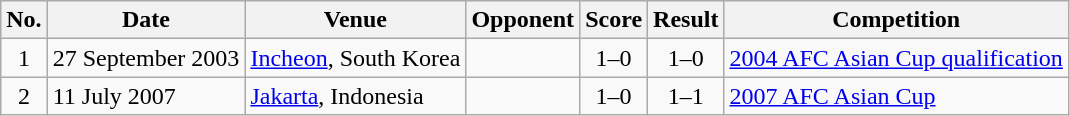<table class="wikitable sortable">
<tr>
<th>No.</th>
<th>Date</th>
<th>Venue</th>
<th>Opponent</th>
<th>Score</th>
<th>Result</th>
<th>Competition</th>
</tr>
<tr>
<td align="center">1</td>
<td>27 September 2003</td>
<td><a href='#'>Incheon</a>, South Korea</td>
<td></td>
<td align="center">1–0</td>
<td align="center">1–0</td>
<td><a href='#'>2004 AFC Asian Cup qualification</a></td>
</tr>
<tr>
<td align="center">2</td>
<td>11 July 2007</td>
<td><a href='#'>Jakarta</a>, Indonesia</td>
<td></td>
<td align="center">1–0</td>
<td align="center">1–1</td>
<td><a href='#'>2007 AFC Asian Cup</a></td>
</tr>
</table>
